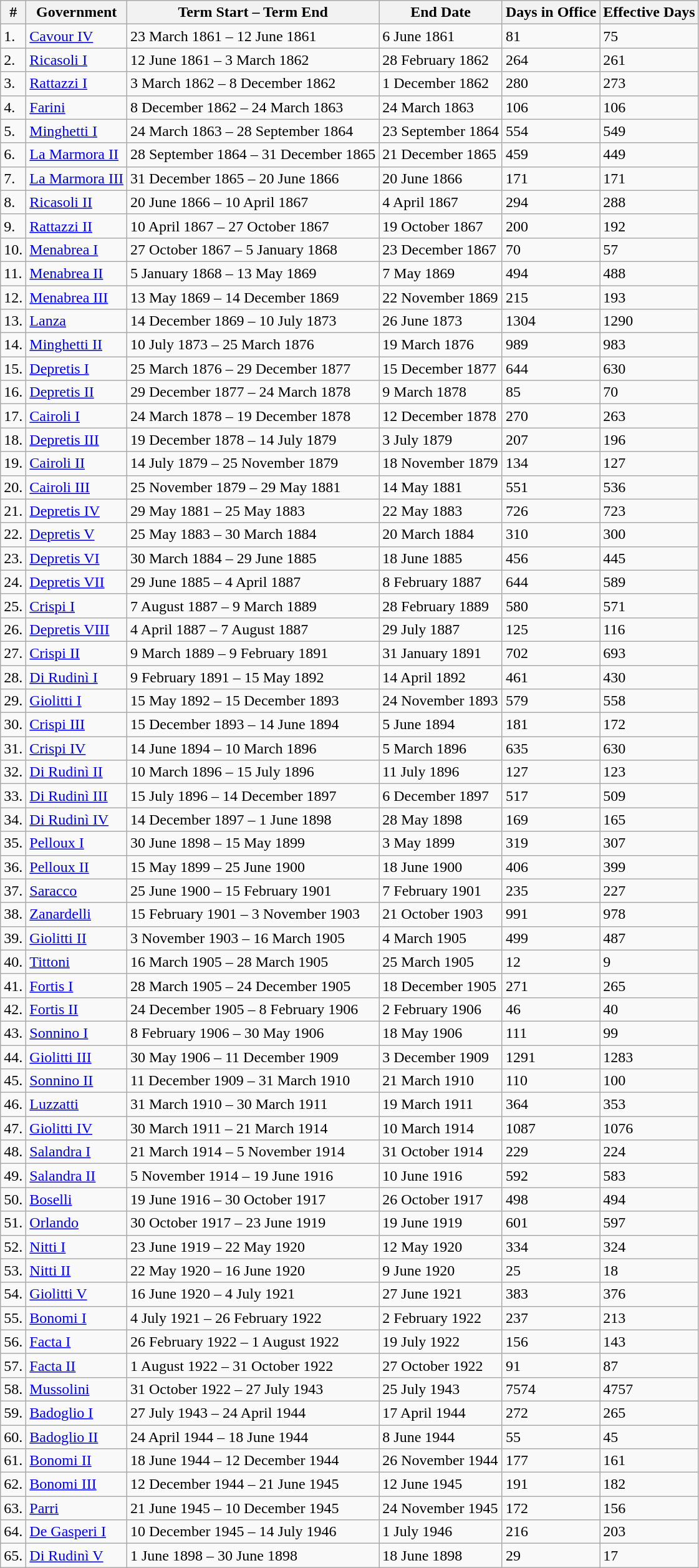<table class="wikitable sortable">
<tr>
<th>#</th>
<th>Government</th>
<th>Term Start – Term End</th>
<th>End Date</th>
<th>Days in Office</th>
<th>Effective Days</th>
</tr>
<tr>
<td>1.</td>
<td><a href='#'>Cavour IV</a></td>
<td>23 March 1861 – 12 June 1861</td>
<td>6 June 1861</td>
<td>81</td>
<td>75</td>
</tr>
<tr>
<td>2.</td>
<td><a href='#'>Ricasoli I</a></td>
<td>12 June 1861 – 3 March 1862</td>
<td>28 February 1862</td>
<td>264</td>
<td>261</td>
</tr>
<tr>
<td>3.</td>
<td><a href='#'>Rattazzi I</a></td>
<td>3 March 1862 – 8 December 1862</td>
<td>1 December 1862</td>
<td>280</td>
<td>273</td>
</tr>
<tr>
<td>4.</td>
<td><a href='#'>Farini</a></td>
<td>8 December 1862 – 24 March 1863</td>
<td>24 March 1863</td>
<td>106</td>
<td>106</td>
</tr>
<tr>
<td>5.</td>
<td><a href='#'>Minghetti I</a></td>
<td>24 March 1863 – 28 September 1864</td>
<td>23 September 1864</td>
<td>554</td>
<td>549</td>
</tr>
<tr>
<td>6.</td>
<td><a href='#'>La Marmora II</a></td>
<td>28 September 1864 – 31 December 1865</td>
<td>21 December 1865</td>
<td>459</td>
<td>449</td>
</tr>
<tr>
<td>7.</td>
<td><a href='#'>La Marmora III</a></td>
<td>31 December 1865 – 20 June 1866</td>
<td>20 June 1866</td>
<td>171</td>
<td>171</td>
</tr>
<tr>
<td>8.</td>
<td><a href='#'>Ricasoli II</a></td>
<td>20 June 1866 – 10 April 1867</td>
<td>4 April 1867</td>
<td>294</td>
<td>288</td>
</tr>
<tr>
<td>9.</td>
<td><a href='#'>Rattazzi II</a></td>
<td>10 April 1867 – 27 October 1867</td>
<td>19 October 1867</td>
<td>200</td>
<td>192</td>
</tr>
<tr>
<td>10.</td>
<td><a href='#'>Menabrea I</a></td>
<td>27 October 1867 – 5 January 1868</td>
<td>23 December 1867</td>
<td>70</td>
<td>57</td>
</tr>
<tr>
<td>11.</td>
<td><a href='#'>Menabrea II</a></td>
<td>5 January 1868 – 13 May 1869</td>
<td>7 May 1869</td>
<td>494</td>
<td>488</td>
</tr>
<tr>
<td>12.</td>
<td><a href='#'>Menabrea III</a></td>
<td>13 May 1869 – 14 December 1869</td>
<td>22 November 1869</td>
<td>215</td>
<td>193</td>
</tr>
<tr>
<td>13.</td>
<td><a href='#'>Lanza</a></td>
<td>14 December 1869 – 10 July 1873</td>
<td>26 June 1873</td>
<td>1304</td>
<td>1290</td>
</tr>
<tr>
<td>14.</td>
<td><a href='#'>Minghetti II</a></td>
<td>10 July 1873 – 25 March 1876</td>
<td>19 March 1876</td>
<td>989</td>
<td>983</td>
</tr>
<tr>
<td>15.</td>
<td><a href='#'>Depretis I</a></td>
<td>25 March 1876 – 29 December 1877</td>
<td>15 December 1877</td>
<td>644</td>
<td>630</td>
</tr>
<tr>
<td>16.</td>
<td><a href='#'>Depretis II</a></td>
<td>29 December 1877 – 24 March 1878</td>
<td>9 March 1878</td>
<td>85</td>
<td>70</td>
</tr>
<tr>
<td>17.</td>
<td><a href='#'>Cairoli I</a></td>
<td>24 March 1878 – 19 December 1878</td>
<td>12 December 1878</td>
<td>270</td>
<td>263</td>
</tr>
<tr>
<td>18.</td>
<td><a href='#'>Depretis III</a></td>
<td>19 December 1878 – 14 July 1879</td>
<td>3 July 1879</td>
<td>207</td>
<td>196</td>
</tr>
<tr>
<td>19.</td>
<td><a href='#'>Cairoli II</a></td>
<td>14 July 1879 – 25 November 1879</td>
<td>18 November 1879</td>
<td>134</td>
<td>127</td>
</tr>
<tr>
<td>20.</td>
<td><a href='#'>Cairoli III</a></td>
<td>25 November 1879 – 29 May 1881</td>
<td>14 May 1881</td>
<td>551</td>
<td>536</td>
</tr>
<tr>
<td>21.</td>
<td><a href='#'>Depretis IV</a></td>
<td>29 May 1881 – 25 May 1883</td>
<td>22 May 1883</td>
<td>726</td>
<td>723</td>
</tr>
<tr>
<td>22.</td>
<td><a href='#'>Depretis V</a></td>
<td>25 May 1883 – 30 March 1884</td>
<td>20 March 1884</td>
<td>310</td>
<td>300</td>
</tr>
<tr>
<td>23.</td>
<td><a href='#'>Depretis VI</a></td>
<td>30 March 1884 – 29 June 1885</td>
<td>18 June 1885</td>
<td>456</td>
<td>445</td>
</tr>
<tr>
<td>24.</td>
<td><a href='#'>Depretis VII</a></td>
<td>29 June 1885 – 4 April 1887</td>
<td>8 February 1887</td>
<td>644</td>
<td>589</td>
</tr>
<tr>
<td>25.</td>
<td><a href='#'>Crispi I</a></td>
<td>7 August 1887 – 9 March 1889</td>
<td>28 February 1889</td>
<td>580</td>
<td>571</td>
</tr>
<tr>
<td>26.</td>
<td><a href='#'>Depretis VIII</a></td>
<td>4 April 1887 – 7 August 1887</td>
<td>29 July 1887</td>
<td>125</td>
<td>116</td>
</tr>
<tr>
<td>27.</td>
<td><a href='#'>Crispi II</a></td>
<td>9 March 1889 – 9 February 1891</td>
<td>31 January 1891</td>
<td>702</td>
<td>693</td>
</tr>
<tr>
<td>28.</td>
<td><a href='#'>Di Rudinì I</a></td>
<td>9 February 1891 – 15 May 1892</td>
<td>14 April 1892</td>
<td>461</td>
<td>430</td>
</tr>
<tr>
<td>29.</td>
<td><a href='#'>Giolitti I</a></td>
<td>15 May 1892 – 15 December 1893</td>
<td>24 November 1893</td>
<td>579</td>
<td>558</td>
</tr>
<tr>
<td>30.</td>
<td><a href='#'>Crispi III</a></td>
<td>15 December 1893 – 14 June 1894</td>
<td>5 June 1894</td>
<td>181</td>
<td>172</td>
</tr>
<tr>
<td>31.</td>
<td><a href='#'>Crispi IV</a></td>
<td>14 June 1894 – 10 March 1896</td>
<td>5 March 1896</td>
<td>635</td>
<td>630</td>
</tr>
<tr>
<td>32.</td>
<td><a href='#'>Di Rudinì II</a></td>
<td>10 March 1896 – 15 July 1896</td>
<td>11 July 1896</td>
<td>127</td>
<td>123</td>
</tr>
<tr>
<td>33.</td>
<td><a href='#'>Di Rudinì III</a></td>
<td>15 July 1896 – 14 December 1897</td>
<td>6 December 1897</td>
<td>517</td>
<td>509</td>
</tr>
<tr>
<td>34.</td>
<td><a href='#'>Di Rudinì IV</a></td>
<td>14 December 1897 – 1 June 1898</td>
<td>28 May 1898</td>
<td>169</td>
<td>165</td>
</tr>
<tr>
<td>35.</td>
<td><a href='#'>Pelloux I</a></td>
<td>30 June 1898 – 15 May 1899</td>
<td>3 May 1899</td>
<td>319</td>
<td>307</td>
</tr>
<tr>
<td>36.</td>
<td><a href='#'>Pelloux II</a></td>
<td>15 May 1899 – 25 June 1900</td>
<td>18 June 1900</td>
<td>406</td>
<td>399</td>
</tr>
<tr>
<td>37.</td>
<td><a href='#'>Saracco</a></td>
<td>25 June 1900 – 15 February 1901</td>
<td>7 February 1901</td>
<td>235</td>
<td>227</td>
</tr>
<tr>
<td>38.</td>
<td><a href='#'>Zanardelli</a></td>
<td>15 February 1901 – 3 November 1903</td>
<td>21 October 1903</td>
<td>991</td>
<td>978</td>
</tr>
<tr>
<td>39.</td>
<td><a href='#'>Giolitti II</a></td>
<td>3 November 1903 – 16 March 1905</td>
<td>4 March 1905</td>
<td>499</td>
<td>487</td>
</tr>
<tr>
<td>40.</td>
<td><a href='#'>Tittoni</a></td>
<td>16 March 1905 – 28 March 1905</td>
<td>25 March 1905</td>
<td>12</td>
<td>9</td>
</tr>
<tr>
<td>41.</td>
<td><a href='#'>Fortis I</a></td>
<td>28 March 1905 – 24 December 1905</td>
<td>18 December 1905</td>
<td>271</td>
<td>265</td>
</tr>
<tr>
<td>42.</td>
<td><a href='#'>Fortis II</a></td>
<td>24 December 1905 – 8 February 1906</td>
<td>2 February 1906</td>
<td>46</td>
<td>40</td>
</tr>
<tr>
<td>43.</td>
<td><a href='#'>Sonnino I</a></td>
<td>8 February 1906 – 30 May 1906</td>
<td>18 May 1906</td>
<td>111</td>
<td>99</td>
</tr>
<tr>
<td>44.</td>
<td><a href='#'>Giolitti III</a></td>
<td>30 May 1906 – 11 December 1909</td>
<td>3 December 1909</td>
<td>1291</td>
<td>1283</td>
</tr>
<tr>
<td>45.</td>
<td><a href='#'>Sonnino II</a></td>
<td>11 December 1909 – 31 March 1910</td>
<td>21 March 1910</td>
<td>110</td>
<td>100</td>
</tr>
<tr>
<td>46.</td>
<td><a href='#'>Luzzatti</a></td>
<td>31 March 1910 – 30 March 1911</td>
<td>19 March 1911</td>
<td>364</td>
<td>353</td>
</tr>
<tr>
<td>47.</td>
<td><a href='#'>Giolitti IV</a></td>
<td>30 March 1911 – 21 March 1914</td>
<td>10 March 1914</td>
<td>1087</td>
<td>1076</td>
</tr>
<tr>
<td>48.</td>
<td><a href='#'>Salandra I</a></td>
<td>21 March 1914 – 5 November 1914</td>
<td>31 October 1914</td>
<td>229</td>
<td>224</td>
</tr>
<tr>
<td>49.</td>
<td><a href='#'>Salandra II</a></td>
<td>5 November 1914 – 19 June 1916</td>
<td>10 June 1916</td>
<td>592</td>
<td>583</td>
</tr>
<tr>
<td>50.</td>
<td><a href='#'>Boselli</a></td>
<td>19 June 1916 – 30 October 1917</td>
<td>26 October 1917</td>
<td>498</td>
<td>494</td>
</tr>
<tr>
<td>51.</td>
<td><a href='#'>Orlando</a></td>
<td>30 October 1917 – 23 June 1919</td>
<td>19 June 1919</td>
<td>601</td>
<td>597</td>
</tr>
<tr>
<td>52.</td>
<td><a href='#'>Nitti I</a></td>
<td>23 June 1919 – 22 May 1920</td>
<td>12 May 1920</td>
<td>334</td>
<td>324</td>
</tr>
<tr>
<td>53.</td>
<td><a href='#'>Nitti II</a></td>
<td>22 May 1920 – 16 June 1920</td>
<td>9 June 1920</td>
<td>25</td>
<td>18</td>
</tr>
<tr>
<td>54.</td>
<td><a href='#'>Giolitti V</a></td>
<td>16 June 1920 – 4 July 1921</td>
<td>27 June 1921</td>
<td>383</td>
<td>376</td>
</tr>
<tr>
<td>55.</td>
<td><a href='#'>Bonomi I</a></td>
<td>4 July 1921 – 26 February 1922</td>
<td>2 February 1922</td>
<td>237</td>
<td>213</td>
</tr>
<tr>
<td>56.</td>
<td><a href='#'>Facta I</a></td>
<td>26 February 1922 – 1 August 1922</td>
<td>19 July 1922</td>
<td>156</td>
<td>143</td>
</tr>
<tr>
<td>57.</td>
<td><a href='#'>Facta II</a></td>
<td>1 August 1922 – 31 October 1922</td>
<td>27 October 1922</td>
<td>91</td>
<td>87</td>
</tr>
<tr>
<td>58.</td>
<td><a href='#'>Mussolini</a></td>
<td>31 October 1922 – 27 July 1943</td>
<td>25 July 1943</td>
<td>7574</td>
<td>4757</td>
</tr>
<tr>
<td>59.</td>
<td><a href='#'>Badoglio I</a></td>
<td>27 July 1943 – 24 April 1944</td>
<td>17 April 1944</td>
<td>272</td>
<td>265</td>
</tr>
<tr>
<td>60.</td>
<td><a href='#'>Badoglio II</a></td>
<td>24 April 1944 – 18 June 1944</td>
<td>8 June 1944</td>
<td>55</td>
<td>45</td>
</tr>
<tr>
<td>61.</td>
<td><a href='#'>Bonomi II</a></td>
<td>18 June 1944 – 12 December 1944</td>
<td>26 November 1944</td>
<td>177</td>
<td>161</td>
</tr>
<tr>
<td>62.</td>
<td><a href='#'>Bonomi III</a></td>
<td>12 December 1944 – 21 June 1945</td>
<td>12 June 1945</td>
<td>191</td>
<td>182</td>
</tr>
<tr>
<td>63.</td>
<td><a href='#'>Parri</a></td>
<td>21 June 1945 – 10 December 1945</td>
<td>24 November 1945</td>
<td>172</td>
<td>156</td>
</tr>
<tr>
<td>64.</td>
<td><a href='#'>De Gasperi I</a></td>
<td>10 December 1945 – 14 July 1946</td>
<td>1 July 1946</td>
<td>216</td>
<td>203</td>
</tr>
<tr>
<td>65.</td>
<td><a href='#'>Di Rudinì V</a></td>
<td>1 June 1898 – 30 June 1898</td>
<td>18 June 1898</td>
<td>29</td>
<td>17</td>
</tr>
</table>
